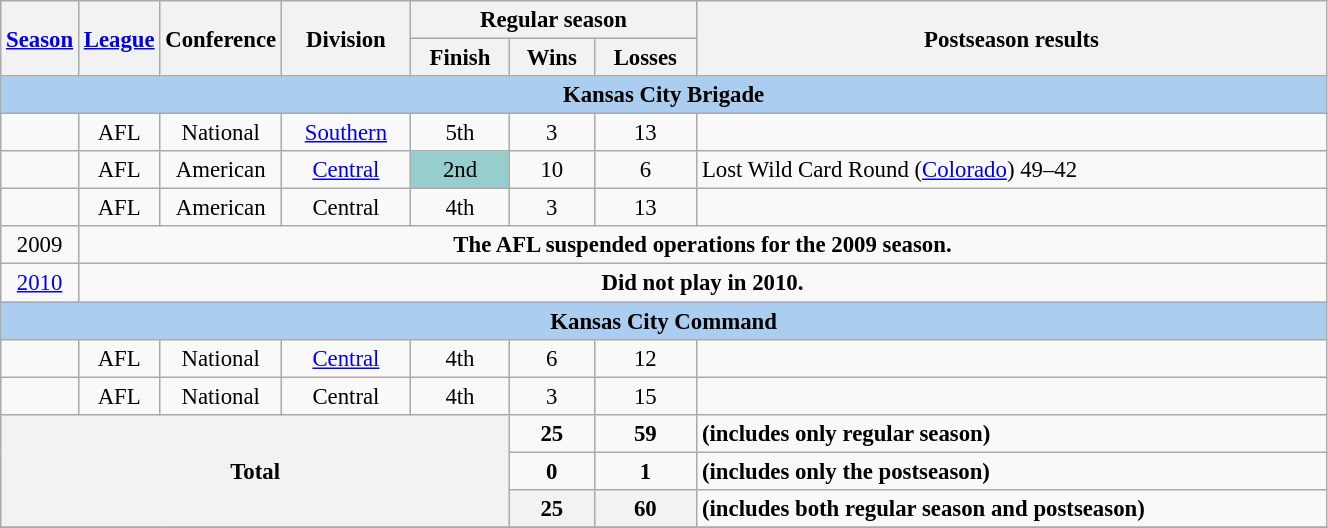<table class="wikitable" style="font-size: 95%; width:70%;">
<tr>
<th rowspan="2" style="width:5%;"><a href='#'>Season</a></th>
<th rowspan="2" style="width:5%;"><a href='#'>League</a></th>
<th rowspan="2" style="width:5%;">Conference</th>
<th rowspan="2">Division</th>
<th colspan="3">Regular season</th>
<th rowspan="2">Postseason results</th>
</tr>
<tr>
<th>Finish</th>
<th>Wins</th>
<th>Losses</th>
</tr>
<tr>
<td Colspan="8" align=center style="background:#ABCDEF"><strong><span>Kansas City Brigade</span></strong></td>
</tr>
<tr>
<td align="center"></td>
<td align="center">AFL</td>
<td align="center">National</td>
<td align="center"><a href='#'>Southern</a></td>
<td align="center">5th</td>
<td align="center">3</td>
<td align="center">13</td>
<td></td>
</tr>
<tr>
<td align="center"></td>
<td align="center">AFL</td>
<td align="center">American</td>
<td align="center"><a href='#'>Central</a></td>
<td align="center" bgcolor="#96CDCD">2nd</td>
<td align="center">10</td>
<td align="center">6</td>
<td>Lost Wild Card Round (<a href='#'>Colorado</a>) 49–42</td>
</tr>
<tr>
<td align="center"></td>
<td align="center">AFL</td>
<td align="center">American</td>
<td align="center">Central</td>
<td align="center">4th</td>
<td align="center">3</td>
<td align="center">13</td>
<td></td>
</tr>
<tr>
<td align="center">2009</td>
<td align="center" Colspan="8"><strong>The AFL suspended operations for the 2009 season.</strong></td>
</tr>
<tr>
<td align="center"><a href='#'>2010</a></td>
<td align="center" Colspan="8"><strong>Did not play in 2010.</strong></td>
</tr>
<tr>
<td Colspan="8" align=center style="background:#ABCDEF"><strong><span>Kansas City Command</span></strong></td>
</tr>
<tr>
<td align="center"></td>
<td align="center">AFL</td>
<td align="center">National</td>
<td align="center"><a href='#'>Central</a></td>
<td align="center">4th</td>
<td align="center">6</td>
<td align="center">12</td>
</tr>
<tr>
<td align="center"></td>
<td align="center">AFL</td>
<td align="center">National</td>
<td align="center">Central</td>
<td align="center">4th</td>
<td align="center">3</td>
<td align="center">15</td>
<td></td>
</tr>
<tr>
<th align="center" rowSpan="3" colSpan="5">Total</th>
<td align="center"><strong>25</strong></td>
<td align="center"><strong>59</strong></td>
<td colSpan="2"><strong>(includes only regular season)</strong></td>
</tr>
<tr>
<td align="center"><strong>0</strong></td>
<td align="center"><strong>1</strong></td>
<td colSpan="2"><strong>(includes only the postseason)</strong></td>
</tr>
<tr>
<th align="center">25</th>
<th align="center">60</th>
<td colSpan="2"><strong>(includes both regular season and postseason)</strong></td>
</tr>
<tr>
</tr>
</table>
